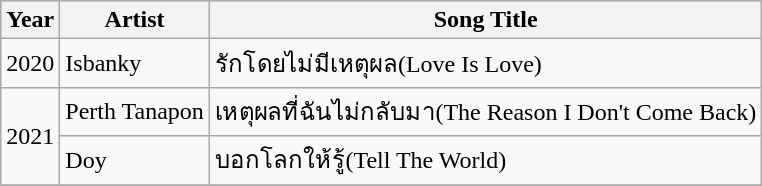<table class="wikitable">
<tr style="background:#b0c4de; text-align:center;">
<th>Year</th>
<th>Artist</th>
<th>Song Title</th>
</tr>
<tr>
<td>2020</td>
<td>Isbanky</td>
<td>รักโดยไม่มีเหตุผล(Love Is Love)</td>
</tr>
<tr>
<td rowspan = 2>2021</td>
<td>Perth Tanapon</td>
<td>เหตุผลที่ฉันไม่กลับมา(The Reason I Don't Come Back)</td>
</tr>
<tr>
<td>Doy</td>
<td>บอกโลกให้รู้(Tell The World)</td>
</tr>
<tr>
</tr>
</table>
